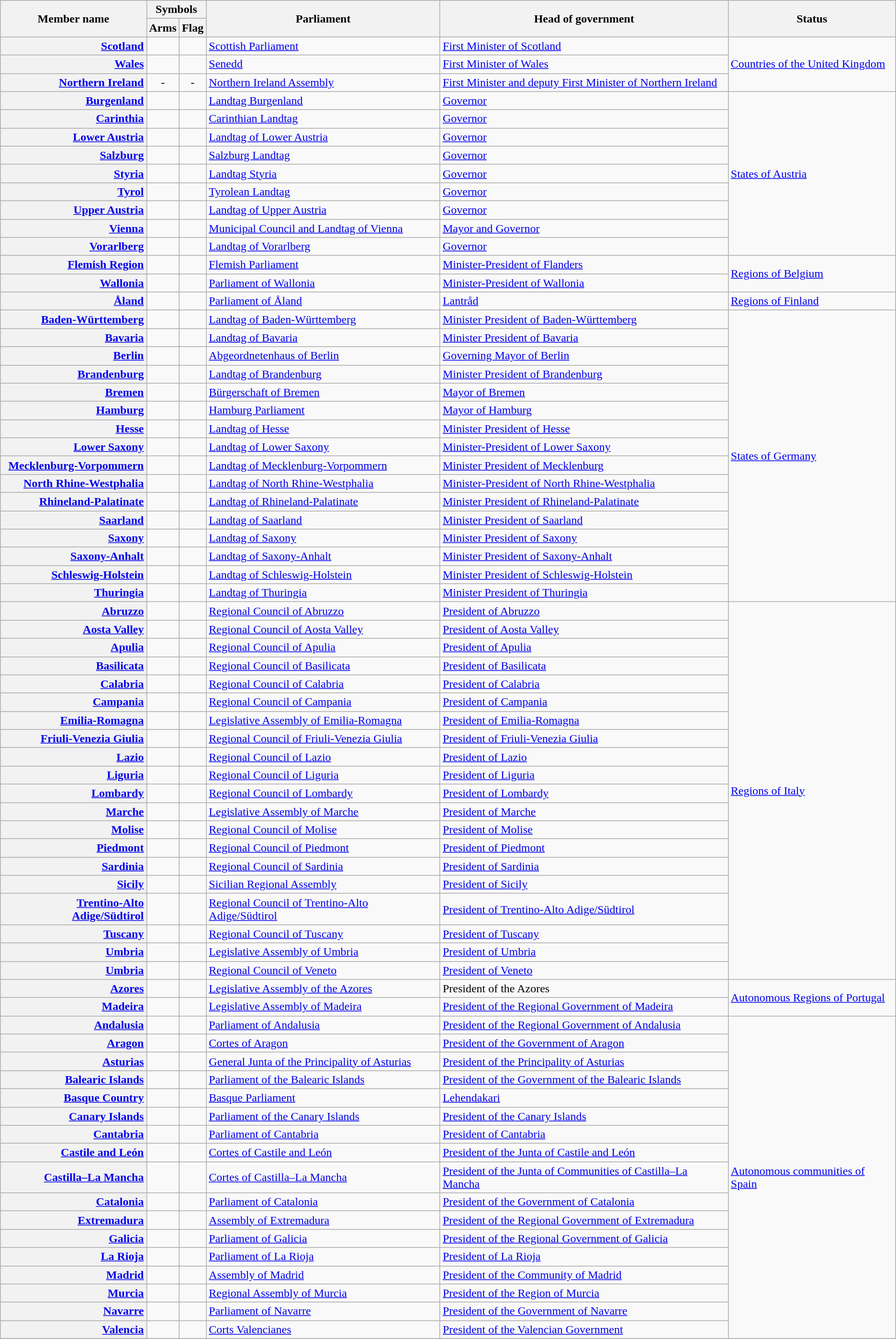<table class="wikitable">
<tr>
<th rowspan="2">Member name</th>
<th colspan="2">Symbols</th>
<th rowspan="2">Parliament</th>
<th rowspan="2">Head of government</th>
<th rowspan="2">Status</th>
</tr>
<tr>
<th>Arms</th>
<th>Flag</th>
</tr>
<tr>
<th style="text-align:right"><a href='#'>Scotland</a></th>
<td style="text-align:center"></td>
<td style="text-align:center"></td>
<td><a href='#'>Scottish Parliament</a></td>
<td><a href='#'>First Minister of Scotland</a></td>
<td rowspan="3"> <a href='#'>Countries of the United Kingdom</a></td>
</tr>
<tr>
<th style="text-align:right"><a href='#'>Wales</a></th>
<td style="text-align:center"></td>
<td style="text-align:center"></td>
<td><a href='#'>Senedd</a></td>
<td><a href='#'>First Minister of Wales</a></td>
</tr>
<tr>
<th style="text-align:right"><a href='#'>Northern Ireland</a></th>
<td style="text-align:center">-</td>
<td style="text-align:center">-</td>
<td><a href='#'>Northern Ireland Assembly</a></td>
<td><a href='#'>First Minister and deputy First Minister of Northern Ireland</a></td>
</tr>
<tr>
<th style="text-align:right"><a href='#'>Burgenland</a></th>
<td style="text-align:center"></td>
<td style="text-align:center"></td>
<td><a href='#'>Landtag Burgenland</a></td>
<td><a href='#'>Governor</a></td>
<td rowspan="9"> <a href='#'>States of Austria</a></td>
</tr>
<tr>
<th style="text-align:right"><a href='#'>Carinthia</a></th>
<td style="text-align:center"></td>
<td style="text-align:center"></td>
<td><a href='#'>Carinthian Landtag</a></td>
<td><a href='#'>Governor</a></td>
</tr>
<tr>
<th style="text-align:right"><a href='#'>Lower Austria</a></th>
<td style="text-align:center"></td>
<td style="text-align:center"></td>
<td><a href='#'>Landtag of Lower Austria</a></td>
<td><a href='#'>Governor</a></td>
</tr>
<tr>
<th style="text-align:right"><a href='#'>Salzburg</a></th>
<td style="text-align:center"></td>
<td style="text-align:center"></td>
<td><a href='#'>Salzburg Landtag</a></td>
<td><a href='#'>Governor</a></td>
</tr>
<tr>
<th style="text-align:right"><a href='#'>Styria</a></th>
<td style="text-align:center"></td>
<td style="text-align:center"></td>
<td><a href='#'>Landtag Styria</a></td>
<td><a href='#'>Governor</a></td>
</tr>
<tr>
<th style="text-align:right"><a href='#'>Tyrol</a></th>
<td style="text-align:center"></td>
<td style="text-align:center"></td>
<td><a href='#'>Tyrolean Landtag</a></td>
<td><a href='#'>Governor</a></td>
</tr>
<tr>
<th style="text-align:right"><a href='#'>Upper Austria</a></th>
<td style="text-align:center"></td>
<td style="text-align:center"></td>
<td><a href='#'>Landtag of Upper Austria</a></td>
<td><a href='#'>Governor</a></td>
</tr>
<tr>
<th style="text-align:right"><a href='#'>Vienna</a></th>
<td style="text-align:center"></td>
<td style="text-align:center"></td>
<td><a href='#'>Municipal Council and Landtag of Vienna</a></td>
<td><a href='#'>Mayor and Governor</a></td>
</tr>
<tr>
<th style="text-align:right"><a href='#'>Vorarlberg</a></th>
<td style="text-align:center"></td>
<td style="text-align:center"></td>
<td><a href='#'>Landtag of Vorarlberg</a></td>
<td><a href='#'>Governor</a></td>
</tr>
<tr>
<th style="text-align:right"><a href='#'>Flemish Region</a></th>
<td style="text-align:center"></td>
<td style="text-align:center"></td>
<td><a href='#'>Flemish Parliament</a></td>
<td><a href='#'>Minister-President of Flanders</a></td>
<td rowspan="2"> <a href='#'>Regions of Belgium</a></td>
</tr>
<tr>
<th style="text-align:right"><a href='#'>Wallonia</a></th>
<td style="text-align:center"></td>
<td style="text-align:center"></td>
<td><a href='#'>Parliament of Wallonia</a></td>
<td><a href='#'>Minister-President of Wallonia</a></td>
</tr>
<tr>
<th style="text-align:right"><a href='#'>Åland</a></th>
<td style="text-align:center"></td>
<td style="text-align:center"></td>
<td><a href='#'>Parliament of Åland</a></td>
<td><a href='#'>Lantråd</a></td>
<td> <a href='#'>Regions of Finland</a></td>
</tr>
<tr>
<th style="text-align:right"><a href='#'>Baden-Württemberg</a></th>
<td style="text-align:center"></td>
<td style="text-align:center"></td>
<td><a href='#'>Landtag of Baden-Württemberg</a></td>
<td><a href='#'>Minister President of Baden-Württemberg</a></td>
<td rowspan="16"> <a href='#'>States of Germany</a></td>
</tr>
<tr>
<th style="text-align:right"><a href='#'>Bavaria</a></th>
<td style="text-align:center"></td>
<td style="text-align:center"></td>
<td><a href='#'>Landtag of Bavaria</a></td>
<td><a href='#'>Minister President of Bavaria</a></td>
</tr>
<tr>
<th style="text-align:right"><a href='#'>Berlin</a></th>
<td style="text-align:center"></td>
<td style="text-align:center"></td>
<td><a href='#'>Abgeordnetenhaus of Berlin</a></td>
<td><a href='#'>Governing Mayor of Berlin</a></td>
</tr>
<tr>
<th style="text-align:right"><a href='#'>Brandenburg</a></th>
<td style="text-align:center"></td>
<td style="text-align:center"></td>
<td><a href='#'>Landtag of Brandenburg</a></td>
<td><a href='#'>Minister President of Brandenburg</a></td>
</tr>
<tr>
<th style="text-align:right"><a href='#'>Bremen</a></th>
<td style="text-align:center"></td>
<td style="text-align:center"></td>
<td><a href='#'>Bürgerschaft of Bremen</a></td>
<td><a href='#'>Mayor of Bremen</a></td>
</tr>
<tr>
<th style="text-align:right"><a href='#'>Hamburg</a></th>
<td style="text-align:center"></td>
<td style="text-align:center"></td>
<td><a href='#'>Hamburg Parliament</a></td>
<td><a href='#'>Mayor of Hamburg</a></td>
</tr>
<tr>
<th style="text-align:right"><a href='#'>Hesse</a></th>
<td style="text-align:center"></td>
<td style="text-align:center"></td>
<td><a href='#'>Landtag of Hesse</a></td>
<td><a href='#'>Minister President of Hesse</a></td>
</tr>
<tr>
<th style="text-align:right"><a href='#'>Lower Saxony</a></th>
<td style="text-align:center"></td>
<td style="text-align:center"></td>
<td><a href='#'>Landtag of Lower Saxony</a></td>
<td><a href='#'>Minister-President of Lower Saxony</a></td>
</tr>
<tr>
<th style="text-align:right"><a href='#'>Mecklenburg-Vorpommern</a></th>
<td style="text-align:center"></td>
<td style="text-align:center"></td>
<td><a href='#'>Landtag of Mecklenburg-Vorpommern</a></td>
<td><a href='#'>Minister President of Mecklenburg</a></td>
</tr>
<tr>
<th style="text-align:right"><a href='#'>North Rhine-Westphalia</a></th>
<td style="text-align:center"></td>
<td style="text-align:center"></td>
<td><a href='#'>Landtag of North Rhine-Westphalia</a></td>
<td><a href='#'>Minister-President of North Rhine-Westphalia</a></td>
</tr>
<tr>
<th style="text-align:right"><a href='#'>Rhineland-Palatinate</a></th>
<td style="text-align:center"></td>
<td style="text-align:center"></td>
<td><a href='#'>Landtag of Rhineland-Palatinate</a></td>
<td><a href='#'>Minister President of Rhineland-Palatinate</a></td>
</tr>
<tr>
<th style="text-align:right"><a href='#'>Saarland</a></th>
<td style="text-align:center"></td>
<td style="text-align:center"></td>
<td><a href='#'>Landtag of Saarland</a></td>
<td><a href='#'>Minister President of Saarland</a></td>
</tr>
<tr>
<th style="text-align:right"><a href='#'>Saxony</a></th>
<td style="text-align:center"></td>
<td style="text-align:center"></td>
<td><a href='#'>Landtag of Saxony</a></td>
<td><a href='#'>Minister President of Saxony</a></td>
</tr>
<tr>
<th style="text-align:right"><a href='#'>Saxony-Anhalt</a></th>
<td style="text-align:center"></td>
<td style="text-align:center"></td>
<td><a href='#'>Landtag of Saxony-Anhalt</a></td>
<td><a href='#'>Minister President of Saxony-Anhalt</a></td>
</tr>
<tr>
<th style="text-align:right"><a href='#'>Schleswig-Holstein</a></th>
<td style="text-align:center"></td>
<td style="text-align:center"></td>
<td><a href='#'>Landtag of Schleswig-Holstein</a></td>
<td><a href='#'>Minister President of Schleswig-Holstein</a></td>
</tr>
<tr>
<th style="text-align:right"><a href='#'>Thuringia</a></th>
<td style="text-align:center"></td>
<td style="text-align:center"></td>
<td><a href='#'>Landtag of Thuringia</a></td>
<td><a href='#'>Minister President of Thuringia</a></td>
</tr>
<tr>
<th style="text-align:right"><a href='#'>Abruzzo</a></th>
<td style="text-align:center"></td>
<td style="text-align:center"></td>
<td><a href='#'>Regional Council of Abruzzo</a></td>
<td><a href='#'>President of Abruzzo</a></td>
<td rowspan="20"> <a href='#'>Regions of Italy</a></td>
</tr>
<tr>
<th style="text-align:right"><a href='#'>Aosta Valley</a></th>
<td style="text-align:center"></td>
<td style="text-align:center"></td>
<td><a href='#'>Regional Council of Aosta Valley</a></td>
<td><a href='#'>President of Aosta Valley</a></td>
</tr>
<tr>
<th style="text-align:right"><a href='#'>Apulia</a></th>
<td style="text-align:center"></td>
<td style="text-align:center"></td>
<td><a href='#'>Regional Council of Apulia</a></td>
<td><a href='#'>President of Apulia</a></td>
</tr>
<tr>
<th style="text-align:right"><a href='#'>Basilicata</a></th>
<td style="text-align:center"></td>
<td style="text-align:center"></td>
<td><a href='#'>Regional Council of Basilicata</a></td>
<td><a href='#'>President of Basilicata</a></td>
</tr>
<tr>
<th style="text-align:right"><a href='#'>Calabria</a></th>
<td style="text-align:center"></td>
<td style="text-align:center"></td>
<td><a href='#'>Regional Council of Calabria</a></td>
<td><a href='#'>President of Calabria</a></td>
</tr>
<tr>
<th style="text-align:right"><a href='#'>Campania</a></th>
<td style="text-align:center"></td>
<td style="text-align:center"></td>
<td><a href='#'>Regional Council of Campania</a></td>
<td><a href='#'>President of Campania</a></td>
</tr>
<tr>
<th style="text-align:right"><a href='#'>Emilia-Romagna</a></th>
<td style="text-align:center"></td>
<td style="text-align:center"></td>
<td><a href='#'>Legislative Assembly of Emilia-Romagna</a></td>
<td><a href='#'>President of Emilia-Romagna</a></td>
</tr>
<tr>
<th style="text-align:right"><a href='#'>Friuli-Venezia Giulia</a></th>
<td style="text-align:center"></td>
<td style="text-align:center"></td>
<td><a href='#'>Regional Council of Friuli-Venezia Giulia</a></td>
<td><a href='#'>President of Friuli-Venezia Giulia</a></td>
</tr>
<tr>
<th style="text-align:right"><a href='#'>Lazio</a></th>
<td style="text-align:center"></td>
<td style="text-align:center"></td>
<td><a href='#'>Regional Council of Lazio</a></td>
<td><a href='#'>President of Lazio</a></td>
</tr>
<tr>
<th style="text-align:right"><a href='#'>Liguria</a></th>
<td style="text-align:center"></td>
<td style="text-align:center"></td>
<td><a href='#'>Regional Council of Liguria</a></td>
<td><a href='#'>President of Liguria</a></td>
</tr>
<tr>
<th style="text-align:right"><a href='#'>Lombardy</a></th>
<td style="text-align:center"></td>
<td style="text-align:center"></td>
<td><a href='#'>Regional Council of Lombardy</a></td>
<td><a href='#'>President of Lombardy</a></td>
</tr>
<tr>
<th style="text-align:right"><a href='#'>Marche</a></th>
<td style="text-align:center"></td>
<td style="text-align:center"></td>
<td><a href='#'>Legislative Assembly of Marche</a></td>
<td><a href='#'>President of Marche</a></td>
</tr>
<tr>
<th style="text-align:right"><a href='#'>Molise</a></th>
<td style="text-align:center"></td>
<td style="text-align:center"></td>
<td><a href='#'>Regional Council of Molise</a></td>
<td><a href='#'>President of Molise</a></td>
</tr>
<tr>
<th style="text-align:right"><a href='#'>Piedmont</a></th>
<td style="text-align:center"></td>
<td style="text-align:center"></td>
<td><a href='#'>Regional Council of Piedmont</a></td>
<td><a href='#'>President of Piedmont</a></td>
</tr>
<tr>
<th style="text-align:right"><a href='#'>Sardinia</a></th>
<td style="text-align:center"></td>
<td style="text-align:center"></td>
<td><a href='#'>Regional Council of Sardinia</a></td>
<td><a href='#'>President of Sardinia</a></td>
</tr>
<tr>
<th style="text-align:right"><a href='#'>Sicily</a></th>
<td style="text-align:center"></td>
<td style="text-align:center"></td>
<td><a href='#'>Sicilian Regional Assembly</a></td>
<td><a href='#'>President of Sicily</a></td>
</tr>
<tr>
<th style="text-align:right"><a href='#'>Trentino-Alto Adige/Südtirol</a></th>
<td style="text-align:center"></td>
<td style="text-align:center"></td>
<td><a href='#'>Regional Council of Trentino-Alto Adige/Südtirol</a></td>
<td><a href='#'>President of Trentino-Alto Adige/Südtirol</a></td>
</tr>
<tr>
<th style="text-align:right"><a href='#'>Tuscany</a></th>
<td style="text-align:center"></td>
<td style="text-align:center"></td>
<td><a href='#'>Regional Council of Tuscany</a></td>
<td><a href='#'>President of Tuscany</a></td>
</tr>
<tr>
<th style="text-align:right"><a href='#'>Umbria</a></th>
<td style="text-align:center"></td>
<td style="text-align:center"></td>
<td><a href='#'>Legislative Assembly of Umbria</a></td>
<td><a href='#'>President of Umbria</a></td>
</tr>
<tr>
<th style="text-align:right"><a href='#'>Umbria</a></th>
<td style="text-align:center"></td>
<td style="text-align:center"></td>
<td><a href='#'>Regional Council of Veneto</a></td>
<td><a href='#'>President of Veneto</a></td>
</tr>
<tr>
<th style="text-align:right"><a href='#'>Azores</a></th>
<td style="text-align:center"></td>
<td style="text-align:center"></td>
<td><a href='#'>Legislative Assembly of the Azores</a></td>
<td>President of the Azores</td>
<td rowspan="2"> <a href='#'>Autonomous Regions of Portugal</a></td>
</tr>
<tr>
<th style="text-align:right"><a href='#'>Madeira</a></th>
<td style="text-align:center"></td>
<td style="text-align:center"></td>
<td><a href='#'>Legislative Assembly of Madeira</a></td>
<td><a href='#'>President of the Regional Government of Madeira</a></td>
</tr>
<tr>
<th style="text-align:right"><a href='#'>Andalusia</a></th>
<td style="text-align:center"></td>
<td style="text-align:center"></td>
<td><a href='#'>Parliament of Andalusia</a></td>
<td><a href='#'>President of the Regional Government of Andalusia</a></td>
<td rowspan="17"> <a href='#'>Autonomous communities of Spain</a></td>
</tr>
<tr>
<th style="text-align:right"><a href='#'>Aragon</a></th>
<td style="text-align:center"></td>
<td style="text-align:center"></td>
<td><a href='#'>Cortes of Aragon</a></td>
<td><a href='#'>President of the Government of Aragon</a></td>
</tr>
<tr>
<th style="text-align:right"><a href='#'>Asturias</a></th>
<td style="text-align:center"></td>
<td style="text-align:center"></td>
<td><a href='#'>General Junta of the Principality of Asturias</a></td>
<td><a href='#'>President of the Principality of Asturias</a></td>
</tr>
<tr>
<th style="text-align:right"><a href='#'>Balearic Islands</a></th>
<td style="text-align:center"></td>
<td style="text-align:center"></td>
<td><a href='#'>Parliament of the Balearic Islands</a></td>
<td><a href='#'>President of the Government of the Balearic Islands</a></td>
</tr>
<tr>
<th style="text-align:right"><a href='#'>Basque Country</a></th>
<td style="text-align:center"></td>
<td style="text-align:center"></td>
<td><a href='#'>Basque Parliament</a></td>
<td><a href='#'>Lehendakari</a></td>
</tr>
<tr>
<th style="text-align:right"><a href='#'>Canary Islands</a></th>
<td style="text-align:center"></td>
<td style="text-align:center"></td>
<td><a href='#'>Parliament of the Canary Islands</a></td>
<td><a href='#'>President of the Canary Islands</a></td>
</tr>
<tr>
<th style="text-align:right"><a href='#'>Cantabria</a></th>
<td style="text-align:center"></td>
<td style="text-align:center"></td>
<td><a href='#'>Parliament of Cantabria</a></td>
<td><a href='#'>President of Cantabria</a></td>
</tr>
<tr>
<th style="text-align:right"><a href='#'>Castile and León</a></th>
<td style="text-align:center"></td>
<td style="text-align:center"></td>
<td><a href='#'>Cortes of Castile and León</a></td>
<td><a href='#'>President of the Junta of Castile and León</a></td>
</tr>
<tr>
<th style="text-align:right"><a href='#'>Castilla–La Mancha</a></th>
<td style="text-align:center"></td>
<td style="text-align:center"></td>
<td><a href='#'>Cortes of Castilla–La Mancha</a></td>
<td><a href='#'>President of the Junta of Communities of Castilla–La Mancha</a></td>
</tr>
<tr>
<th style="text-align:right"><a href='#'>Catalonia</a></th>
<td style="text-align:center"></td>
<td style="text-align:center"></td>
<td><a href='#'>Parliament of Catalonia</a></td>
<td><a href='#'>President of the Government of Catalonia</a></td>
</tr>
<tr>
<th style="text-align:right"><a href='#'>Extremadura</a></th>
<td style="text-align:center"></td>
<td style="text-align:center"></td>
<td><a href='#'>Assembly of Extremadura</a></td>
<td><a href='#'>President of the Regional Government of Extremadura</a></td>
</tr>
<tr>
<th style="text-align:right"><a href='#'>Galicia</a></th>
<td style="text-align:center"></td>
<td style="text-align:center"></td>
<td><a href='#'>Parliament of Galicia</a></td>
<td><a href='#'>President of the Regional Government of Galicia</a></td>
</tr>
<tr>
<th style="text-align:right"><a href='#'>La Rioja</a></th>
<td style="text-align:center"></td>
<td style="text-align:center"></td>
<td><a href='#'>Parliament of La Rioja</a></td>
<td><a href='#'>President of La Rioja</a></td>
</tr>
<tr>
<th style="text-align:right"><a href='#'>Madrid</a></th>
<td style="text-align:center"></td>
<td style="text-align:center"></td>
<td><a href='#'>Assembly of Madrid</a></td>
<td><a href='#'>President of the Community of Madrid</a></td>
</tr>
<tr>
<th style="text-align:right"><a href='#'>Murcia</a></th>
<td style="text-align:center"></td>
<td style="text-align:center"></td>
<td><a href='#'>Regional Assembly of Murcia</a></td>
<td><a href='#'>President of the Region of Murcia</a></td>
</tr>
<tr>
<th style="text-align:right"><a href='#'>Navarre</a></th>
<td style="text-align:center"></td>
<td style="text-align:center"></td>
<td><a href='#'>Parliament of Navarre</a></td>
<td><a href='#'>President of the Government of Navarre</a></td>
</tr>
<tr>
<th style="text-align:right"><a href='#'>Valencia</a></th>
<td style="text-align:center"></td>
<td style="text-align:center"></td>
<td><a href='#'>Corts Valencianes</a></td>
<td><a href='#'>President of the Valencian Government</a></td>
</tr>
<tr>
</tr>
</table>
